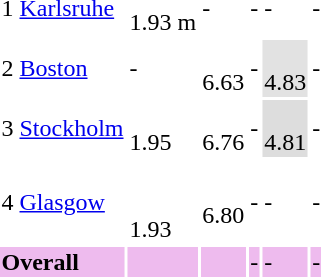<table>
<tr>
<td>1</td>
<td align=left><a href='#'>Karlsruhe</a></td>
<td> <br> 1.93 m</td>
<td> -</td>
<td> -</td>
<td> -</td>
<td> -</td>
</tr>
<tr>
<td>2</td>
<td align=left><a href='#'>Boston</a></td>
<td> -</td>
<td> <br> 6.63</td>
<td> -</td>
<td bgcolor=#e2e2e2> <br> 4.83</td>
<td> -</td>
</tr>
<tr>
<td>3</td>
<td align=left><a href='#'>Stockholm</a></td>
<td> <br> 1.95</td>
<td> <br> 6.76</td>
<td> -</td>
<td bgcolor=#dddddd> <br> 4.81</td>
<td> -</td>
</tr>
<tr>
<td>4</td>
<td align=left><a href='#'>Glasgow</a></td>
<td> <br><br> 1.93</td>
<td> <br> 6.80</td>
<td> -</td>
<td> -</td>
<td> -</td>
</tr>
<tr bgcolor=#eebbee>
<td colspan="2"><strong>Overall</strong></td>
<td> <strong></strong></td>
<td> <strong></strong></td>
<td>-</td>
<td>-</td>
<td>-</td>
</tr>
</table>
